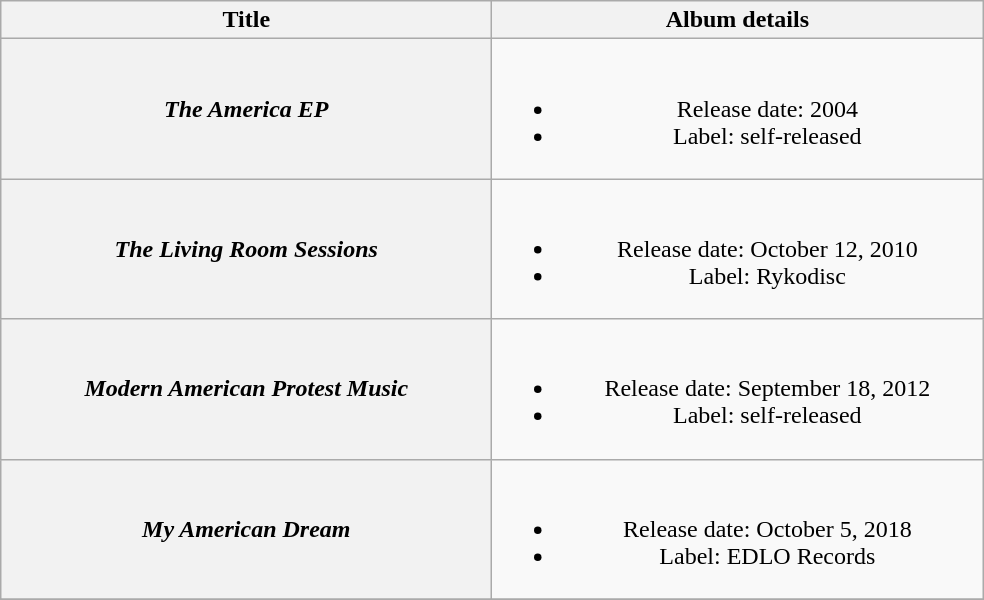<table class="wikitable plainrowheaders" style="text-align:center;">
<tr>
<th style="width:20em;">Title</th>
<th style="width:20em;">Album details</th>
</tr>
<tr>
<th scope="row"><em>The America EP</em></th>
<td><br><ul><li>Release date: 2004</li><li>Label: self-released</li></ul></td>
</tr>
<tr>
<th scope="row"><em>The Living Room Sessions</em></th>
<td><br><ul><li>Release date: October 12, 2010</li><li>Label: Rykodisc</li></ul></td>
</tr>
<tr>
<th scope="row"><em>Modern American Protest Music</em></th>
<td><br><ul><li>Release date: September 18, 2012</li><li>Label: self-released</li></ul></td>
</tr>
<tr>
<th scope="row"><em>My American Dream</em></th>
<td><br><ul><li>Release date: October 5, 2018</li><li>Label: EDLO Records</li></ul></td>
</tr>
<tr>
</tr>
</table>
